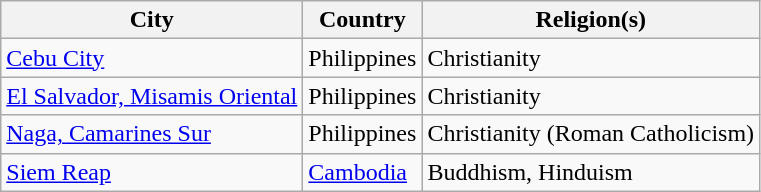<table class="wikitable">
<tr>
<th>City</th>
<th>Country</th>
<th>Religion(s)</th>
</tr>
<tr>
<td><a href='#'>Cebu City</a></td>
<td> Philippines</td>
<td>Christianity</td>
</tr>
<tr>
<td><a href='#'>El Salvador, Misamis Oriental</a></td>
<td> Philippines</td>
<td>Christianity</td>
</tr>
<tr>
<td><a href='#'>Naga, Camarines Sur</a></td>
<td> Philippines</td>
<td>Christianity (Roman Catholicism)</td>
</tr>
<tr>
<td><a href='#'>Siem Reap</a></td>
<td> <a href='#'>Cambodia</a></td>
<td>Buddhism, Hinduism</td>
</tr>
</table>
